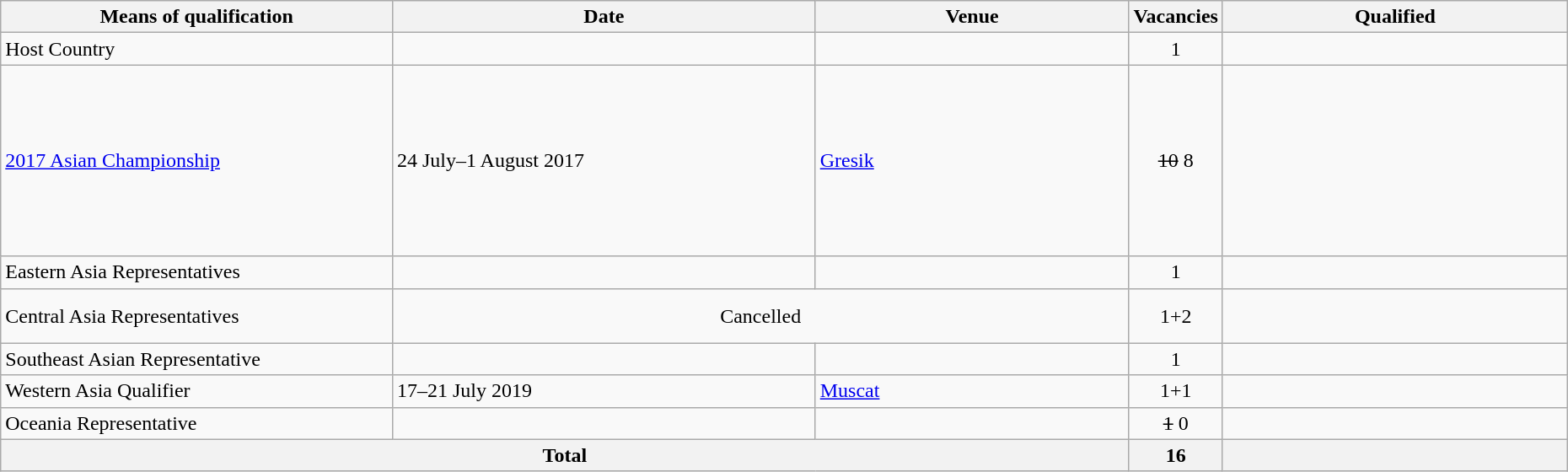<table class="wikitable">
<tr>
<th width=25%>Means of qualification</th>
<th width=27%>Date</th>
<th width=20%>Venue</th>
<th width=6%>Vacancies</th>
<th width=22%>Qualified</th>
</tr>
<tr>
<td>Host Country</td>
<td></td>
<td></td>
<td style="text-align:center">1</td>
<td></td>
</tr>
<tr>
<td><a href='#'>2017 Asian Championship</a></td>
<td>24 July–1 August 2017</td>
<td> <a href='#'>Gresik</a></td>
<td style="text-align:center"><s>10</s> 8</td>
<td><br><br><br><br><br><br><br><br><s></s></td>
</tr>
<tr>
<td>Eastern Asia Representatives</td>
<td></td>
<td></td>
<td style="text-align:center">1</td>
<td></td>
</tr>
<tr>
<td>Central Asia Representatives</td>
<td style="text-align:center" colspan=2>Cancelled</td>
<td style="text-align:center">1+2</td>
<td><br><br></td>
</tr>
<tr>
<td>Southeast Asian Representative</td>
<td></td>
<td></td>
<td style="text-align:center">1</td>
<td></td>
</tr>
<tr>
<td>Western Asia Qualifier</td>
<td>17–21 July 2019</td>
<td> <a href='#'>Muscat</a></td>
<td style="text-align:center">1+1</td>
<td><br></td>
</tr>
<tr>
<td>Oceania Representative</td>
<td></td>
<td></td>
<td style="text-align:center"><s>1</s> 0</td>
<td></td>
</tr>
<tr>
<th colspan="3">Total</th>
<th>16</th>
<th></th>
</tr>
</table>
